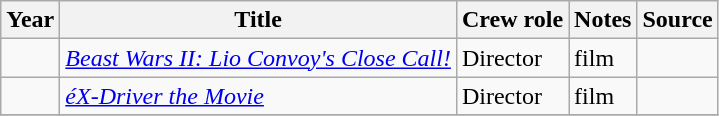<table class="wikitable sortable plainrowheaders">
<tr>
<th>Year</th>
<th>Title</th>
<th>Crew role</th>
<th class="unsortable">Notes</th>
<th class="unsortable">Source</th>
</tr>
<tr>
<td></td>
<td><em><a href='#'>Beast Wars II: Lio Convoy's Close Call!</a></em></td>
<td> Director</td>
<td>film</td>
<td></td>
</tr>
<tr>
<td></td>
<td><em><a href='#'>éX-Driver the Movie</a></em></td>
<td>Director</td>
<td>film</td>
<td></td>
</tr>
<tr>
</tr>
</table>
